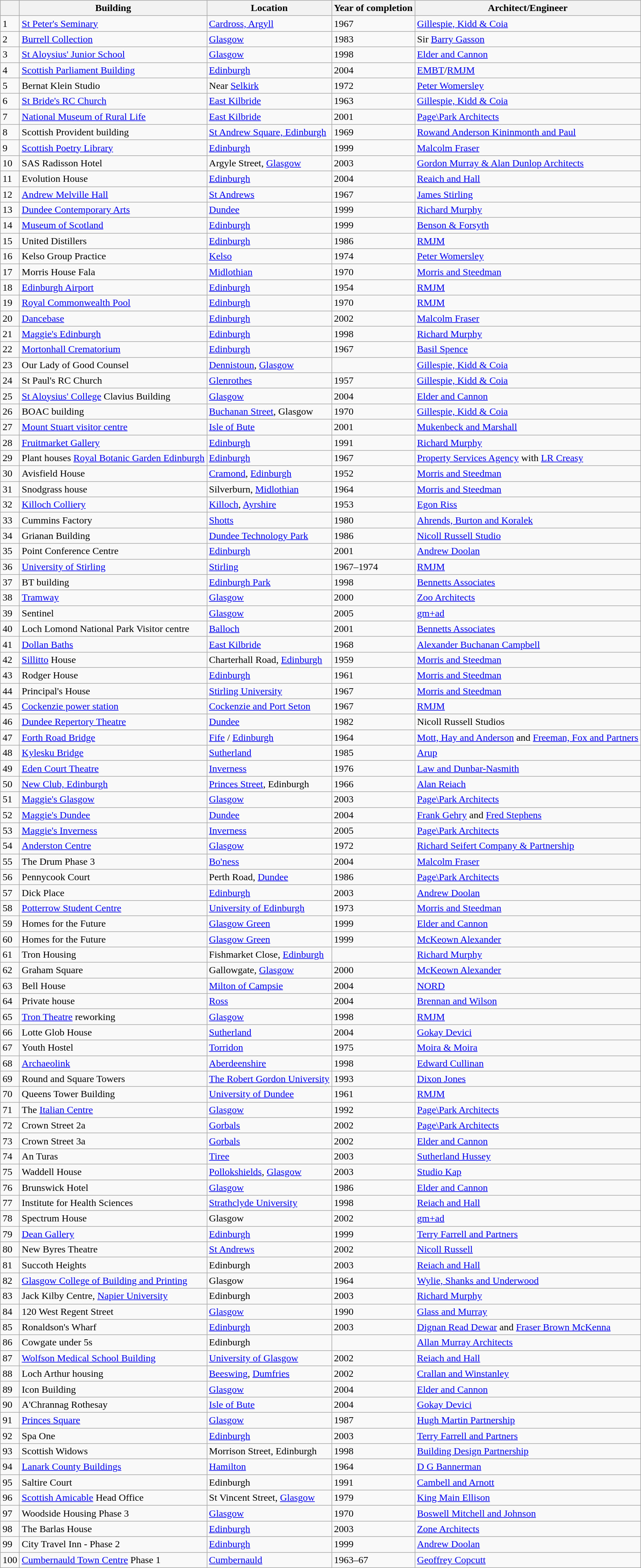<table class="wikitable sortable">
<tr>
<th></th>
<th><strong>Building</strong></th>
<th><strong>Location</strong></th>
<th><strong>Year of completion</strong></th>
<th><strong>Architect/Engineer</strong></th>
</tr>
<tr>
<td>1</td>
<td><a href='#'>St Peter's Seminary</a></td>
<td><a href='#'>Cardross, Argyll</a></td>
<td>1967</td>
<td><a href='#'>Gillespie, Kidd & Coia</a></td>
</tr>
<tr>
<td>2</td>
<td><a href='#'>Burrell Collection</a></td>
<td><a href='#'>Glasgow</a></td>
<td>1983</td>
<td>Sir <a href='#'>Barry Gasson</a></td>
</tr>
<tr>
<td>3</td>
<td><a href='#'>St Aloysius' Junior School</a></td>
<td><a href='#'>Glasgow</a></td>
<td>1998</td>
<td><a href='#'>Elder and Cannon</a></td>
</tr>
<tr>
<td>4</td>
<td><a href='#'>Scottish Parliament Building</a></td>
<td><a href='#'>Edinburgh</a></td>
<td>2004</td>
<td><a href='#'>EMBT</a>/<a href='#'>RMJM</a></td>
</tr>
<tr>
<td>5</td>
<td>Bernat Klein Studio</td>
<td>Near <a href='#'>Selkirk</a></td>
<td>1972</td>
<td><a href='#'>Peter Womersley</a></td>
</tr>
<tr>
<td>6</td>
<td><a href='#'>St Bride's RC Church</a></td>
<td><a href='#'>East Kilbride</a></td>
<td>1963</td>
<td><a href='#'>Gillespie, Kidd & Coia</a></td>
</tr>
<tr>
<td>7</td>
<td><a href='#'>National Museum of Rural Life</a></td>
<td><a href='#'>East Kilbride</a></td>
<td>2001</td>
<td><a href='#'>Page\Park Architects</a></td>
</tr>
<tr>
<td>8</td>
<td>Scottish Provident building</td>
<td><a href='#'>St Andrew Square, Edinburgh</a></td>
<td>1969</td>
<td><a href='#'>Rowand Anderson Kininmonth and Paul</a></td>
</tr>
<tr>
<td>9</td>
<td><a href='#'>Scottish Poetry Library</a></td>
<td><a href='#'>Edinburgh</a></td>
<td>1999</td>
<td><a href='#'>Malcolm Fraser</a></td>
</tr>
<tr>
<td>10</td>
<td>SAS Radisson Hotel</td>
<td>Argyle Street, <a href='#'>Glasgow</a></td>
<td>2003</td>
<td><a href='#'>Gordon Murray & Alan Dunlop Architects</a></td>
</tr>
<tr>
<td>11</td>
<td>Evolution House</td>
<td><a href='#'>Edinburgh</a></td>
<td>2004</td>
<td><a href='#'>Reaich and Hall</a></td>
</tr>
<tr>
<td>12</td>
<td><a href='#'>Andrew Melville Hall</a></td>
<td><a href='#'>St Andrews</a></td>
<td>1967</td>
<td><a href='#'>James Stirling</a></td>
</tr>
<tr>
<td>13</td>
<td><a href='#'>Dundee Contemporary Arts</a></td>
<td><a href='#'>Dundee</a></td>
<td>1999</td>
<td><a href='#'>Richard Murphy</a></td>
</tr>
<tr>
<td>14</td>
<td><a href='#'>Museum of Scotland</a></td>
<td><a href='#'>Edinburgh</a></td>
<td>1999</td>
<td><a href='#'>Benson & Forsyth</a></td>
</tr>
<tr>
<td>15</td>
<td>United Distillers</td>
<td><a href='#'>Edinburgh</a></td>
<td>1986</td>
<td><a href='#'>RMJM</a></td>
</tr>
<tr>
<td>16</td>
<td>Kelso Group Practice</td>
<td><a href='#'>Kelso</a></td>
<td>1974</td>
<td><a href='#'>Peter Womersley</a></td>
</tr>
<tr>
<td>17</td>
<td>Morris House Fala</td>
<td><a href='#'>Midlothian</a></td>
<td>1970</td>
<td><a href='#'>Morris and Steedman</a></td>
</tr>
<tr>
<td>18</td>
<td><a href='#'>Edinburgh Airport</a></td>
<td><a href='#'>Edinburgh</a></td>
<td>1954</td>
<td><a href='#'>RMJM</a></td>
</tr>
<tr>
<td>19</td>
<td><a href='#'>Royal Commonwealth Pool</a></td>
<td><a href='#'>Edinburgh</a></td>
<td>1970</td>
<td><a href='#'>RMJM</a></td>
</tr>
<tr>
<td>20</td>
<td><a href='#'>Dancebase</a></td>
<td><a href='#'>Edinburgh</a></td>
<td>2002</td>
<td><a href='#'>Malcolm Fraser</a></td>
</tr>
<tr>
<td>21</td>
<td><a href='#'>Maggie's Edinburgh</a></td>
<td><a href='#'>Edinburgh</a></td>
<td>1998</td>
<td><a href='#'>Richard Murphy</a></td>
</tr>
<tr>
<td>22</td>
<td><a href='#'>Mortonhall Crematorium</a></td>
<td><a href='#'>Edinburgh</a></td>
<td>1967</td>
<td><a href='#'>Basil Spence</a></td>
</tr>
<tr>
<td>23</td>
<td>Our Lady of Good Counsel</td>
<td><a href='#'>Dennistoun</a>, <a href='#'>Glasgow</a></td>
<td></td>
<td><a href='#'>Gillespie, Kidd & Coia</a></td>
</tr>
<tr>
<td>24</td>
<td>St Paul's RC Church</td>
<td><a href='#'>Glenrothes</a></td>
<td>1957</td>
<td><a href='#'>Gillespie, Kidd & Coia</a></td>
</tr>
<tr>
<td>25</td>
<td><a href='#'>St Aloysius' College</a> Clavius Building</td>
<td><a href='#'>Glasgow</a></td>
<td>2004</td>
<td><a href='#'>Elder and Cannon</a></td>
</tr>
<tr>
<td>26</td>
<td>BOAC building</td>
<td><a href='#'>Buchanan Street</a>, Glasgow</td>
<td>1970</td>
<td><a href='#'>Gillespie, Kidd & Coia</a></td>
</tr>
<tr>
<td>27</td>
<td><a href='#'>Mount Stuart visitor centre</a></td>
<td><a href='#'>Isle of Bute</a></td>
<td>2001</td>
<td><a href='#'>Mukenbeck and Marshall</a></td>
</tr>
<tr>
<td>28</td>
<td><a href='#'>Fruitmarket Gallery</a></td>
<td><a href='#'>Edinburgh</a></td>
<td>1991</td>
<td><a href='#'>Richard Murphy</a></td>
</tr>
<tr>
<td>29</td>
<td>Plant houses <a href='#'>Royal Botanic Garden Edinburgh</a></td>
<td><a href='#'>Edinburgh</a></td>
<td>1967</td>
<td><a href='#'>Property Services Agency</a> with <a href='#'>LR Creasy</a></td>
</tr>
<tr>
<td>30</td>
<td>Avisfield House</td>
<td><a href='#'>Cramond</a>, <a href='#'>Edinburgh</a></td>
<td>1952</td>
<td><a href='#'>Morris and Steedman</a></td>
</tr>
<tr>
<td>31</td>
<td>Snodgrass house</td>
<td>Silverburn, <a href='#'>Midlothian</a></td>
<td>1964</td>
<td><a href='#'>Morris and Steedman</a></td>
</tr>
<tr>
<td>32</td>
<td><a href='#'>Killoch Colliery</a></td>
<td><a href='#'>Killoch</a>, <a href='#'>Ayrshire</a></td>
<td>1953</td>
<td><a href='#'>Egon Riss</a></td>
</tr>
<tr>
<td>33</td>
<td>Cummins Factory</td>
<td><a href='#'>Shotts</a></td>
<td>1980</td>
<td><a href='#'>Ahrends, Burton and Koralek</a></td>
</tr>
<tr>
<td>34</td>
<td>Grianan Building</td>
<td><a href='#'>Dundee Technology Park</a></td>
<td>1986</td>
<td><a href='#'>Nicoll Russell Studio</a></td>
</tr>
<tr>
<td>35</td>
<td>Point Conference Centre</td>
<td><a href='#'>Edinburgh</a></td>
<td>2001</td>
<td><a href='#'>Andrew Doolan</a></td>
</tr>
<tr>
<td>36</td>
<td><a href='#'>University of Stirling</a></td>
<td><a href='#'>Stirling</a></td>
<td>1967–1974</td>
<td><a href='#'>RMJM</a></td>
</tr>
<tr>
<td>37</td>
<td>BT building</td>
<td><a href='#'>Edinburgh Park</a></td>
<td>1998</td>
<td><a href='#'>Bennetts Associates</a></td>
</tr>
<tr>
<td>38</td>
<td><a href='#'>Tramway</a></td>
<td><a href='#'>Glasgow</a></td>
<td>2000</td>
<td><a href='#'>Zoo Architects</a></td>
</tr>
<tr>
<td>39</td>
<td>Sentinel</td>
<td><a href='#'>Glasgow</a></td>
<td>2005</td>
<td><a href='#'>gm+ad</a></td>
</tr>
<tr>
<td>40</td>
<td>Loch Lomond National Park Visitor centre</td>
<td><a href='#'>Balloch</a></td>
<td>2001</td>
<td><a href='#'>Bennetts Associates</a></td>
</tr>
<tr>
<td>41</td>
<td><a href='#'>Dollan Baths</a></td>
<td><a href='#'>East Kilbride</a></td>
<td>1968</td>
<td><a href='#'>Alexander Buchanan Campbell</a></td>
</tr>
<tr>
<td>42</td>
<td><a href='#'>Sillitto</a> House </td>
<td>Charterhall Road, <a href='#'>Edinburgh</a></td>
<td>1959</td>
<td><a href='#'>Morris and Steedman</a></td>
</tr>
<tr>
<td>43</td>
<td>Rodger House</td>
<td><a href='#'>Edinburgh</a></td>
<td>1961</td>
<td><a href='#'>Morris and Steedman</a></td>
</tr>
<tr>
<td>44</td>
<td>Principal's House</td>
<td><a href='#'>Stirling University</a></td>
<td>1967</td>
<td><a href='#'>Morris and Steedman</a></td>
</tr>
<tr>
<td>45</td>
<td><a href='#'>Cockenzie power station</a></td>
<td><a href='#'>Cockenzie and Port Seton</a></td>
<td>1967</td>
<td><a href='#'>RMJM</a></td>
</tr>
<tr>
<td>46</td>
<td><a href='#'>Dundee Repertory Theatre</a></td>
<td><a href='#'>Dundee</a></td>
<td>1982</td>
<td>Nicoll Russell Studios</td>
</tr>
<tr>
<td>47</td>
<td><a href='#'>Forth Road Bridge</a></td>
<td><a href='#'>Fife</a> / <a href='#'>Edinburgh</a></td>
<td>1964</td>
<td><a href='#'>Mott, Hay and Anderson</a> and <a href='#'>Freeman, Fox and Partners</a></td>
</tr>
<tr>
<td>48</td>
<td><a href='#'>Kylesku Bridge</a></td>
<td><a href='#'>Sutherland</a></td>
<td>1985</td>
<td><a href='#'>Arup</a></td>
</tr>
<tr>
<td>49</td>
<td><a href='#'>Eden Court Theatre</a></td>
<td><a href='#'>Inverness</a></td>
<td>1976</td>
<td><a href='#'>Law and Dunbar-Nasmith</a></td>
</tr>
<tr>
<td>50</td>
<td><a href='#'>New Club, Edinburgh</a></td>
<td><a href='#'>Princes Street</a>, Edinburgh</td>
<td>1966</td>
<td><a href='#'>Alan Reiach</a></td>
</tr>
<tr>
<td>51</td>
<td><a href='#'>Maggie's Glasgow</a></td>
<td><a href='#'>Glasgow</a></td>
<td>2003</td>
<td><a href='#'>Page\Park Architects</a></td>
</tr>
<tr>
<td>52</td>
<td><a href='#'>Maggie's Dundee</a></td>
<td><a href='#'>Dundee</a></td>
<td>2004</td>
<td><a href='#'>Frank Gehry</a> and <a href='#'>Fred Stephens</a></td>
</tr>
<tr>
<td>53</td>
<td><a href='#'>Maggie's Inverness</a></td>
<td><a href='#'>Inverness</a></td>
<td>2005</td>
<td><a href='#'>Page\Park Architects</a></td>
</tr>
<tr>
<td>54</td>
<td><a href='#'>Anderston Centre</a></td>
<td><a href='#'>Glasgow</a></td>
<td>1972</td>
<td><a href='#'>Richard Seifert Company & Partnership</a></td>
</tr>
<tr>
<td>55</td>
<td>The Drum Phase 3</td>
<td><a href='#'>Bo'ness</a></td>
<td>2004</td>
<td><a href='#'>Malcolm Fraser</a></td>
</tr>
<tr>
<td>56</td>
<td>Pennycook Court</td>
<td>Perth Road, <a href='#'>Dundee</a></td>
<td>1986</td>
<td><a href='#'>Page\Park Architects</a></td>
</tr>
<tr>
<td>57</td>
<td>Dick Place</td>
<td><a href='#'>Edinburgh</a></td>
<td>2003</td>
<td><a href='#'>Andrew Doolan</a></td>
</tr>
<tr>
<td>58</td>
<td><a href='#'>Potterrow Student Centre</a></td>
<td><a href='#'>University of Edinburgh</a></td>
<td>1973</td>
<td><a href='#'>Morris and Steedman</a></td>
</tr>
<tr>
<td>59</td>
<td>Homes for the Future</td>
<td><a href='#'>Glasgow Green</a></td>
<td>1999</td>
<td><a href='#'>Elder and Cannon</a></td>
</tr>
<tr>
<td>60</td>
<td>Homes for the Future</td>
<td><a href='#'>Glasgow Green</a></td>
<td>1999</td>
<td><a href='#'>McKeown Alexander</a></td>
</tr>
<tr>
<td>61</td>
<td>Tron Housing</td>
<td>Fishmarket Close, <a href='#'>Edinburgh</a></td>
<td></td>
<td><a href='#'>Richard Murphy</a></td>
</tr>
<tr>
<td>62</td>
<td>Graham Square</td>
<td>Gallowgate, <a href='#'>Glasgow</a></td>
<td>2000</td>
<td><a href='#'>McKeown Alexander</a></td>
</tr>
<tr>
<td>63</td>
<td>Bell House</td>
<td><a href='#'>Milton of Campsie</a></td>
<td>2004</td>
<td><a href='#'>NORD</a></td>
</tr>
<tr>
<td>64</td>
<td>Private house</td>
<td><a href='#'>Ross</a></td>
<td>2004</td>
<td><a href='#'>Brennan and Wilson</a></td>
</tr>
<tr>
<td>65</td>
<td><a href='#'>Tron Theatre</a> reworking</td>
<td><a href='#'>Glasgow</a></td>
<td>1998</td>
<td><a href='#'>RMJM</a></td>
</tr>
<tr>
<td>66</td>
<td>Lotte Glob House</td>
<td><a href='#'>Sutherland</a></td>
<td>2004</td>
<td><a href='#'>Gokay Devici</a></td>
</tr>
<tr>
<td>67</td>
<td>Youth Hostel</td>
<td><a href='#'>Torridon</a></td>
<td>1975</td>
<td><a href='#'>Moira & Moira</a></td>
</tr>
<tr>
<td>68</td>
<td><a href='#'>Archaeolink</a></td>
<td><a href='#'>Aberdeenshire</a></td>
<td>1998</td>
<td><a href='#'>Edward Cullinan</a></td>
</tr>
<tr>
<td>69</td>
<td>Round and Square Towers</td>
<td><a href='#'>The Robert Gordon University</a></td>
<td>1993</td>
<td><a href='#'>Dixon Jones</a></td>
</tr>
<tr>
<td>70</td>
<td>Queens Tower Building</td>
<td><a href='#'>University of Dundee</a></td>
<td>1961</td>
<td><a href='#'>RMJM</a></td>
</tr>
<tr>
<td>71</td>
<td>The <a href='#'>Italian Centre</a></td>
<td><a href='#'>Glasgow</a></td>
<td>1992</td>
<td><a href='#'>Page\Park Architects</a></td>
</tr>
<tr>
<td>72</td>
<td>Crown Street 2a</td>
<td><a href='#'>Gorbals</a></td>
<td>2002</td>
<td><a href='#'>Page\Park Architects</a></td>
</tr>
<tr>
<td>73</td>
<td>Crown Street 3a</td>
<td><a href='#'>Gorbals</a></td>
<td>2002</td>
<td><a href='#'>Elder and Cannon</a></td>
</tr>
<tr>
<td>74</td>
<td>An Turas</td>
<td><a href='#'>Tiree</a></td>
<td>2003</td>
<td><a href='#'>Sutherland Hussey</a></td>
</tr>
<tr>
<td>75</td>
<td>Waddell House</td>
<td><a href='#'>Pollokshields</a>, <a href='#'>Glasgow</a></td>
<td>2003</td>
<td><a href='#'>Studio Kap</a></td>
</tr>
<tr>
<td>76</td>
<td>Brunswick Hotel</td>
<td><a href='#'>Glasgow</a></td>
<td>1986</td>
<td><a href='#'>Elder and Cannon</a></td>
</tr>
<tr>
<td>77</td>
<td>Institute for Health Sciences</td>
<td><a href='#'>Strathclyde University</a></td>
<td>1998</td>
<td><a href='#'>Reiach and Hall</a></td>
</tr>
<tr>
<td>78</td>
<td>Spectrum House</td>
<td>Glasgow</td>
<td>2002</td>
<td><a href='#'>gm+ad</a></td>
</tr>
<tr>
<td>79</td>
<td><a href='#'>Dean Gallery</a></td>
<td><a href='#'>Edinburgh</a></td>
<td>1999</td>
<td><a href='#'>Terry Farrell and Partners</a></td>
</tr>
<tr>
<td>80</td>
<td>New Byres Theatre</td>
<td><a href='#'>St Andrews</a></td>
<td>2002</td>
<td><a href='#'>Nicoll Russell</a></td>
</tr>
<tr>
<td>81</td>
<td>Succoth Heights</td>
<td>Edinburgh</td>
<td>2003</td>
<td><a href='#'>Reiach and Hall</a></td>
</tr>
<tr>
<td>82</td>
<td><a href='#'>Glasgow College of Building and Printing</a></td>
<td>Glasgow</td>
<td>1964</td>
<td><a href='#'>Wylie, Shanks and Underwood</a></td>
</tr>
<tr>
<td>83</td>
<td>Jack Kilby Centre, <a href='#'>Napier University</a></td>
<td>Edinburgh</td>
<td>2003</td>
<td><a href='#'>Richard Murphy</a></td>
</tr>
<tr>
<td>84</td>
<td>120 West Regent Street</td>
<td><a href='#'>Glasgow</a></td>
<td>1990</td>
<td><a href='#'>Glass and Murray</a></td>
</tr>
<tr>
<td>85</td>
<td>Ronaldson's Wharf</td>
<td><a href='#'>Edinburgh</a></td>
<td>2003</td>
<td><a href='#'>Dignan Read Dewar</a> and <a href='#'>Fraser Brown McKenna</a></td>
</tr>
<tr>
<td>86</td>
<td>Cowgate under 5s</td>
<td>Edinburgh</td>
<td></td>
<td><a href='#'>Allan Murray Architects</a></td>
</tr>
<tr>
<td>87</td>
<td><a href='#'>Wolfson Medical School Building</a></td>
<td><a href='#'>University of Glasgow</a></td>
<td>2002</td>
<td><a href='#'>Reiach and Hall</a></td>
</tr>
<tr>
<td>88</td>
<td>Loch Arthur housing</td>
<td><a href='#'>Beeswing</a>, <a href='#'>Dumfries</a></td>
<td>2002</td>
<td><a href='#'>Crallan and Winstanley</a></td>
</tr>
<tr>
<td>89</td>
<td>Icon Building</td>
<td><a href='#'>Glasgow</a></td>
<td>2004</td>
<td><a href='#'>Elder and Cannon</a></td>
</tr>
<tr>
<td>90</td>
<td>A'Chrannag Rothesay</td>
<td><a href='#'>Isle of Bute</a></td>
<td>2004</td>
<td><a href='#'>Gokay Devici</a></td>
</tr>
<tr>
<td>91</td>
<td><a href='#'>Princes Square</a></td>
<td><a href='#'>Glasgow</a></td>
<td>1987</td>
<td><a href='#'>Hugh Martin Partnership</a></td>
</tr>
<tr>
<td>92</td>
<td>Spa One</td>
<td><a href='#'>Edinburgh</a></td>
<td>2003</td>
<td><a href='#'>Terry Farrell and Partners</a></td>
</tr>
<tr>
<td>93</td>
<td>Scottish Widows</td>
<td>Morrison Street, Edinburgh</td>
<td>1998</td>
<td><a href='#'>Building Design Partnership</a></td>
</tr>
<tr>
<td>94</td>
<td><a href='#'>Lanark County Buildings</a></td>
<td><a href='#'>Hamilton</a></td>
<td>1964</td>
<td><a href='#'>D G Bannerman</a></td>
</tr>
<tr>
<td>95</td>
<td>Saltire Court</td>
<td>Edinburgh</td>
<td>1991</td>
<td><a href='#'>Cambell and Arnott</a></td>
</tr>
<tr>
<td>96</td>
<td><a href='#'>Scottish Amicable</a> Head Office</td>
<td>St Vincent Street, <a href='#'>Glasgow</a></td>
<td>1979</td>
<td><a href='#'>King Main Ellison</a></td>
</tr>
<tr>
<td>97</td>
<td>Woodside Housing Phase 3</td>
<td><a href='#'>Glasgow</a></td>
<td>1970</td>
<td><a href='#'>Boswell Mitchell and Johnson</a></td>
</tr>
<tr>
<td>98</td>
<td>The Barlas House</td>
<td><a href='#'>Edinburgh</a></td>
<td>2003</td>
<td><a href='#'>Zone Architects</a></td>
</tr>
<tr>
<td>99</td>
<td>City Travel Inn - Phase 2</td>
<td><a href='#'>Edinburgh</a></td>
<td>1999</td>
<td><a href='#'>Andrew Doolan</a></td>
</tr>
<tr>
<td>100</td>
<td><a href='#'>Cumbernauld Town Centre</a> Phase 1</td>
<td><a href='#'>Cumbernauld</a></td>
<td>1963–67</td>
<td><a href='#'>Geoffrey Copcutt</a></td>
</tr>
</table>
